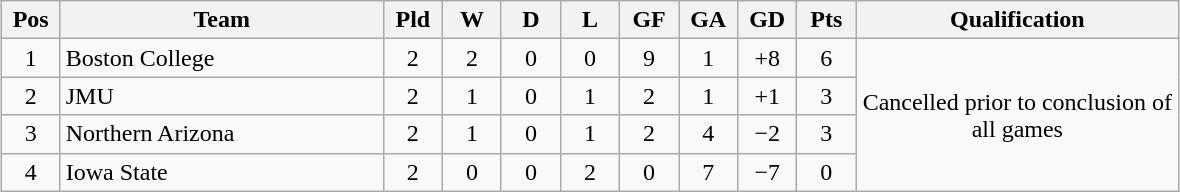<table class="wikitable" style="text-align:center; margin: 1em auto">
<tr>
<th style="width:2em">Pos</th>
<th style="width:13em">Team</th>
<th style="width:2em">Pld</th>
<th style="width:2em">W</th>
<th style="width:2em">D</th>
<th style="width:2em">L</th>
<th style="width:2em">GF</th>
<th style="width:2em">GA</th>
<th style="width:2em">GD</th>
<th style="width:2em">Pts</th>
<th style="width:13em">Qualification</th>
</tr>
<tr>
<td>1</td>
<td style="text-align:left">Boston College</td>
<td>2</td>
<td>2</td>
<td>0</td>
<td>0</td>
<td>9</td>
<td>1</td>
<td>+8</td>
<td>6</td>
<td rowspan="4">Cancelled prior to conclusion of all games</td>
</tr>
<tr>
<td>2</td>
<td style="text-align:left">JMU</td>
<td>2</td>
<td>1</td>
<td>0</td>
<td>1</td>
<td>2</td>
<td>1</td>
<td>+1</td>
<td>3</td>
</tr>
<tr>
<td>3</td>
<td style="text-align:left">Northern Arizona</td>
<td>2</td>
<td>1</td>
<td>0</td>
<td>1</td>
<td>2</td>
<td>4</td>
<td>−2</td>
<td>3</td>
</tr>
<tr>
<td>4</td>
<td style="text-align:left">Iowa State</td>
<td>2</td>
<td>0</td>
<td>0</td>
<td>2</td>
<td>0</td>
<td>7</td>
<td>−7</td>
<td>0</td>
</tr>
</table>
